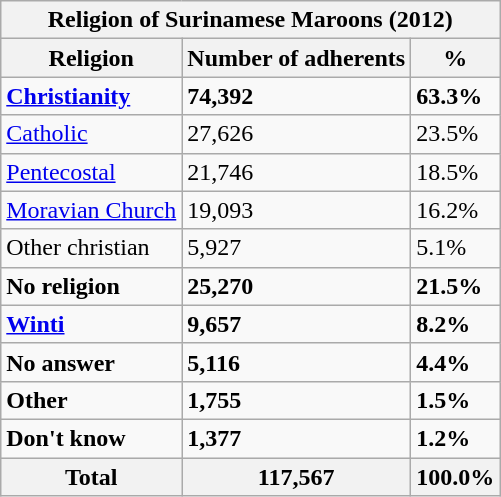<table class="wikitable">
<tr>
<th colspan="3">Religion of Surinamese Maroons (2012)</th>
</tr>
<tr>
<th><strong>Religion</strong></th>
<th>Number of adherents</th>
<th>%</th>
</tr>
<tr>
<td><strong><a href='#'>Christianity</a></strong></td>
<td><strong>74,392 </strong></td>
<td><strong>63.3%</strong></td>
</tr>
<tr>
<td><a href='#'>Catholic</a></td>
<td>27,626</td>
<td>23.5%</td>
</tr>
<tr>
<td><a href='#'>Pentecostal</a></td>
<td>21,746</td>
<td>18.5%</td>
</tr>
<tr>
<td><a href='#'>Moravian Church</a></td>
<td>19,093</td>
<td>16.2%</td>
</tr>
<tr>
<td>Other christian</td>
<td>5,927</td>
<td>5.1%</td>
</tr>
<tr>
<td><strong>No religion</strong></td>
<td><strong>25,270</strong></td>
<td><strong>21.5%</strong></td>
</tr>
<tr>
<td><strong><a href='#'>Winti</a></strong></td>
<td><strong>9,657</strong></td>
<td><strong>8.2%</strong></td>
</tr>
<tr>
<td><strong>No answer</strong></td>
<td><strong>5,116</strong></td>
<td><strong>4.4%</strong></td>
</tr>
<tr>
<td><strong>Other</strong></td>
<td><strong>1,755</strong></td>
<td><strong>1.5%</strong></td>
</tr>
<tr>
<td><strong>Don't know</strong></td>
<td><strong>1,377</strong></td>
<td><strong>1.2%</strong></td>
</tr>
<tr>
<th>Total</th>
<th>117,567</th>
<th>100.0%</th>
</tr>
</table>
